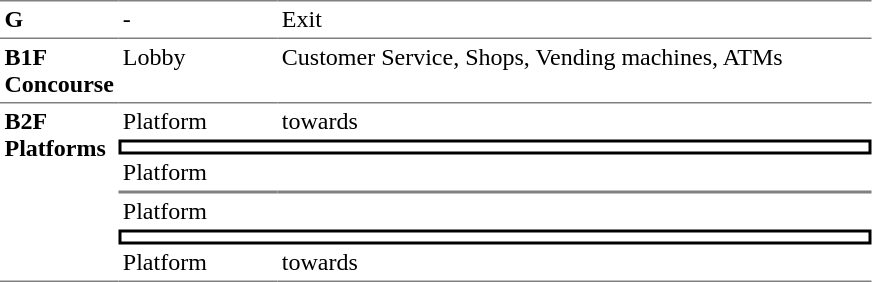<table table border=0 cellspacing=0 cellpadding=3>
<tr>
<td style="border-top:solid 1px gray;" width=50 valign=top><strong>G</strong></td>
<td style="border-top:solid 1px gray;" width=100 valign=top>-</td>
<td style="border-top:solid 1px gray;" width=390 valign=top>Exit</td>
</tr>
<tr>
<td style="border-bottom:solid 1px gray; border-top:solid 1px gray;" valign=top width=50><strong>B1F<br>Concourse</strong></td>
<td style="border-bottom:solid 1px gray; border-top:solid 1px gray;" valign=top width=100>Lobby</td>
<td style="border-bottom:solid 1px gray; border-top:solid 1px gray;" valign=top width=390>Customer Service, Shops, Vending machines, ATMs</td>
</tr>
<tr>
<td style="border-bottom:solid 1px gray;" rowspan="6" valign=top><strong>B2F<br>Platforms</strong></td>
<td>Platform</td>
<td>  towards  </td>
</tr>
<tr>
<td style="border-right:solid 2px black;border-left:solid 2px black;border-top:solid 2px black;border-bottom:solid 2px black;text-align:center;" colspan=2></td>
</tr>
<tr>
<td style="border-bottom:solid 1px gray;">Platform</td>
<td style="border-bottom:solid 1px gray;"></td>
</tr>
<tr>
<td style="border-top:solid 1px gray;">Platform</td>
<td style="border-top:solid 1px gray;"></td>
</tr>
<tr>
<td style="border-right:solid 2px black;border-left:solid 2px black;border-top:solid 2px black;border-bottom:solid 2px black;text-align:center;" colspan=2></td>
</tr>
<tr>
<td style="border-bottom:solid 1px gray;">Platform</td>
<td style="border-bottom:solid 1px gray;">  towards   </td>
</tr>
</table>
